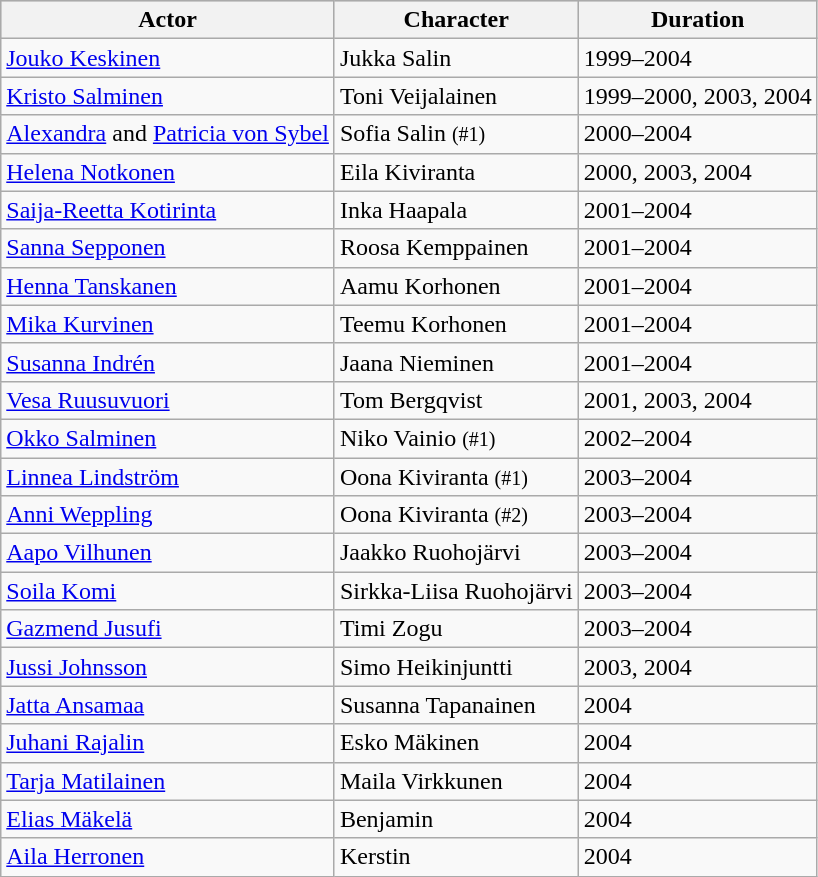<table class="wikitable" sortable>
<tr bgcolor="#CCCCCC">
<th>Actor</th>
<th>Character</th>
<th>Duration</th>
</tr>
<tr>
<td><a href='#'>Jouko Keskinen</a></td>
<td>Jukka Salin</td>
<td>1999–2004</td>
</tr>
<tr>
<td><a href='#'>Kristo Salminen</a></td>
<td>Toni Veijalainen</td>
<td>1999–2000, 2003, 2004</td>
</tr>
<tr>
<td><a href='#'>Alexandra</a> and <a href='#'>Patricia von Sybel</a></td>
<td>Sofia Salin <small>(#1)</small></td>
<td>2000–2004</td>
</tr>
<tr>
<td><a href='#'>Helena Notkonen</a></td>
<td>Eila Kiviranta</td>
<td>2000, 2003, 2004</td>
</tr>
<tr>
<td><a href='#'>Saija-Reetta Kotirinta</a></td>
<td>Inka Haapala</td>
<td>2001–2004</td>
</tr>
<tr>
<td><a href='#'>Sanna Sepponen</a></td>
<td>Roosa Kemppainen</td>
<td>2001–2004</td>
</tr>
<tr>
<td><a href='#'>Henna Tanskanen</a></td>
<td>Aamu Korhonen</td>
<td>2001–2004</td>
</tr>
<tr>
<td><a href='#'>Mika Kurvinen</a></td>
<td>Teemu Korhonen</td>
<td>2001–2004</td>
</tr>
<tr>
<td><a href='#'>Susanna Indrén</a></td>
<td>Jaana Nieminen</td>
<td>2001–2004</td>
</tr>
<tr>
<td><a href='#'>Vesa Ruusuvuori</a></td>
<td>Tom Bergqvist</td>
<td>2001, 2003, 2004</td>
</tr>
<tr>
<td><a href='#'>Okko Salminen</a></td>
<td>Niko Vainio <small>(#1)</small></td>
<td>2002–2004</td>
</tr>
<tr>
<td><a href='#'>Linnea Lindström</a></td>
<td>Oona Kiviranta <small>(#1)</small></td>
<td>2003–2004</td>
</tr>
<tr>
<td><a href='#'>Anni Weppling</a></td>
<td>Oona Kiviranta <small>(#2)</small></td>
<td>2003–2004</td>
</tr>
<tr>
<td><a href='#'>Aapo Vilhunen</a></td>
<td>Jaakko Ruohojärvi</td>
<td>2003–2004</td>
</tr>
<tr>
<td><a href='#'>Soila Komi</a></td>
<td>Sirkka-Liisa Ruohojärvi</td>
<td>2003–2004</td>
</tr>
<tr>
<td><a href='#'>Gazmend Jusufi</a></td>
<td>Timi Zogu</td>
<td>2003–2004</td>
</tr>
<tr>
<td><a href='#'>Jussi Johnsson</a></td>
<td>Simo Heikinjuntti</td>
<td>2003, 2004</td>
</tr>
<tr>
<td><a href='#'>Jatta Ansamaa</a></td>
<td>Susanna Tapanainen</td>
<td>2004</td>
</tr>
<tr>
<td><a href='#'>Juhani Rajalin</a></td>
<td>Esko Mäkinen</td>
<td>2004</td>
</tr>
<tr>
<td><a href='#'>Tarja Matilainen</a></td>
<td>Maila Virkkunen</td>
<td>2004</td>
</tr>
<tr>
<td><a href='#'>Elias Mäkelä</a></td>
<td>Benjamin</td>
<td>2004</td>
</tr>
<tr>
<td><a href='#'>Aila Herronen</a></td>
<td>Kerstin</td>
<td>2004</td>
</tr>
</table>
